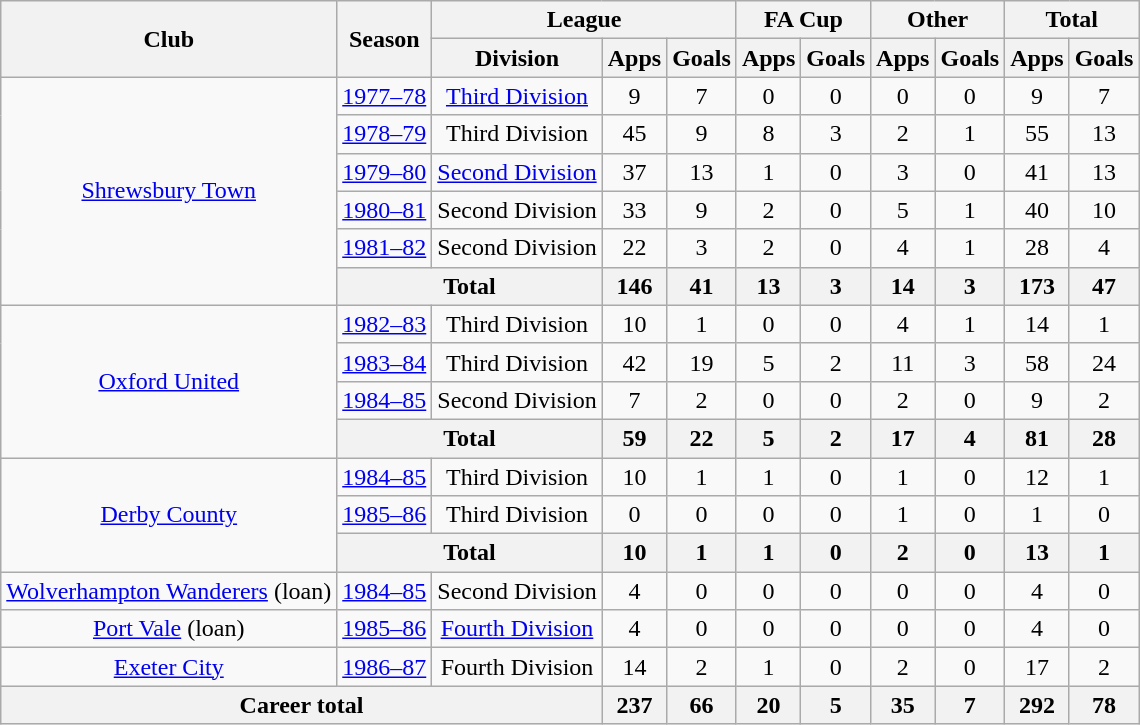<table class="wikitable" style="text-align: center;">
<tr>
<th rowspan="2">Club</th>
<th rowspan="2">Season</th>
<th colspan="3">League</th>
<th colspan="2">FA Cup</th>
<th colspan="2">Other</th>
<th colspan="2">Total</th>
</tr>
<tr>
<th>Division</th>
<th>Apps</th>
<th>Goals</th>
<th>Apps</th>
<th>Goals</th>
<th>Apps</th>
<th>Goals</th>
<th>Apps</th>
<th>Goals</th>
</tr>
<tr>
<td rowspan="6"><a href='#'>Shrewsbury Town</a></td>
<td><a href='#'>1977–78</a></td>
<td><a href='#'>Third Division</a></td>
<td>9</td>
<td>7</td>
<td>0</td>
<td>0</td>
<td>0</td>
<td>0</td>
<td>9</td>
<td>7</td>
</tr>
<tr>
<td><a href='#'>1978–79</a></td>
<td>Third Division</td>
<td>45</td>
<td>9</td>
<td>8</td>
<td>3</td>
<td>2</td>
<td>1</td>
<td>55</td>
<td>13</td>
</tr>
<tr>
<td><a href='#'>1979–80</a></td>
<td><a href='#'>Second Division</a></td>
<td>37</td>
<td>13</td>
<td>1</td>
<td>0</td>
<td>3</td>
<td>0</td>
<td>41</td>
<td>13</td>
</tr>
<tr>
<td><a href='#'>1980–81</a></td>
<td>Second Division</td>
<td>33</td>
<td>9</td>
<td>2</td>
<td>0</td>
<td>5</td>
<td>1</td>
<td>40</td>
<td>10</td>
</tr>
<tr>
<td><a href='#'>1981–82</a></td>
<td>Second Division</td>
<td>22</td>
<td>3</td>
<td>2</td>
<td>0</td>
<td>4</td>
<td>1</td>
<td>28</td>
<td>4</td>
</tr>
<tr>
<th colspan="2">Total</th>
<th>146</th>
<th>41</th>
<th>13</th>
<th>3</th>
<th>14</th>
<th>3</th>
<th>173</th>
<th>47</th>
</tr>
<tr>
<td rowspan="4"><a href='#'>Oxford United</a></td>
<td><a href='#'>1982–83</a></td>
<td>Third Division</td>
<td>10</td>
<td>1</td>
<td>0</td>
<td>0</td>
<td>4</td>
<td>1</td>
<td>14</td>
<td>1</td>
</tr>
<tr>
<td><a href='#'>1983–84</a></td>
<td>Third Division</td>
<td>42</td>
<td>19</td>
<td>5</td>
<td>2</td>
<td>11</td>
<td>3</td>
<td>58</td>
<td>24</td>
</tr>
<tr>
<td><a href='#'>1984–85</a></td>
<td>Second Division</td>
<td>7</td>
<td>2</td>
<td>0</td>
<td>0</td>
<td>2</td>
<td>0</td>
<td>9</td>
<td>2</td>
</tr>
<tr>
<th colspan="2">Total</th>
<th>59</th>
<th>22</th>
<th>5</th>
<th>2</th>
<th>17</th>
<th>4</th>
<th>81</th>
<th>28</th>
</tr>
<tr>
<td rowspan="3"><a href='#'>Derby County</a></td>
<td><a href='#'>1984–85</a></td>
<td>Third Division</td>
<td>10</td>
<td>1</td>
<td>1</td>
<td>0</td>
<td>1</td>
<td>0</td>
<td>12</td>
<td>1</td>
</tr>
<tr>
<td><a href='#'>1985–86</a></td>
<td>Third Division</td>
<td>0</td>
<td>0</td>
<td>0</td>
<td>0</td>
<td>1</td>
<td>0</td>
<td>1</td>
<td>0</td>
</tr>
<tr>
<th colspan="2">Total</th>
<th>10</th>
<th>1</th>
<th>1</th>
<th>0</th>
<th>2</th>
<th>0</th>
<th>13</th>
<th>1</th>
</tr>
<tr>
<td><a href='#'>Wolverhampton Wanderers</a> (loan)</td>
<td><a href='#'>1984–85</a></td>
<td>Second Division</td>
<td>4</td>
<td>0</td>
<td>0</td>
<td>0</td>
<td>0</td>
<td>0</td>
<td>4</td>
<td>0</td>
</tr>
<tr>
<td><a href='#'>Port Vale</a> (loan)</td>
<td><a href='#'>1985–86</a></td>
<td><a href='#'>Fourth Division</a></td>
<td>4</td>
<td>0</td>
<td>0</td>
<td>0</td>
<td>0</td>
<td>0</td>
<td>4</td>
<td>0</td>
</tr>
<tr>
<td><a href='#'>Exeter City</a></td>
<td><a href='#'>1986–87</a></td>
<td>Fourth Division</td>
<td>14</td>
<td>2</td>
<td>1</td>
<td>0</td>
<td>2</td>
<td>0</td>
<td>17</td>
<td>2</td>
</tr>
<tr>
<th colspan="3">Career total</th>
<th>237</th>
<th>66</th>
<th>20</th>
<th>5</th>
<th>35</th>
<th>7</th>
<th>292</th>
<th>78</th>
</tr>
</table>
